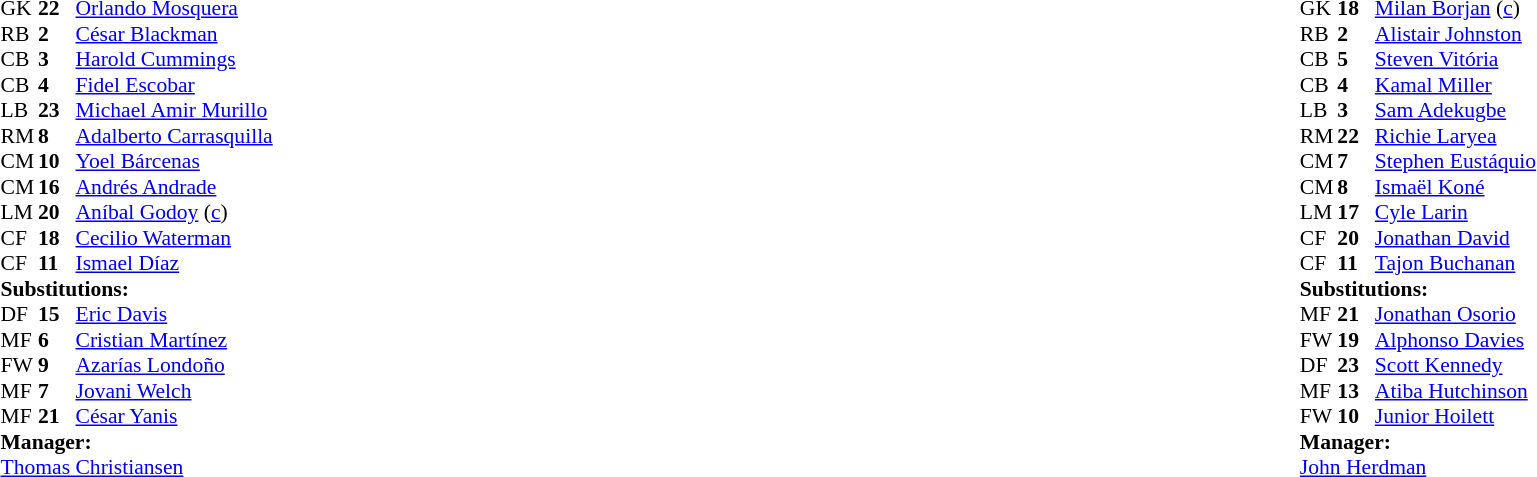<table width="100%">
<tr>
<td valign="top" width="40%"><br><table style="font-size:90%" cellspacing="0" cellpadding="0">
<tr>
<th width=25></th>
<th width=25></th>
</tr>
<tr>
<td>GK</td>
<td><strong>22</strong></td>
<td><a href='#'>Orlando Mosquera</a></td>
</tr>
<tr>
<td>RB</td>
<td><strong>2</strong></td>
<td><a href='#'>César Blackman</a></td>
<td></td>
</tr>
<tr>
<td>CB</td>
<td><strong>3</strong></td>
<td><a href='#'>Harold Cummings</a></td>
<td></td>
<td></td>
</tr>
<tr>
<td>CB</td>
<td><strong>4</strong></td>
<td><a href='#'>Fidel Escobar</a></td>
</tr>
<tr>
<td>LB</td>
<td><strong>23</strong></td>
<td><a href='#'>Michael Amir Murillo</a></td>
<td></td>
<td></td>
</tr>
<tr>
<td>RM</td>
<td><strong>8</strong></td>
<td><a href='#'>Adalberto Carrasquilla</a></td>
<td></td>
<td></td>
</tr>
<tr>
<td>CM</td>
<td><strong>10</strong></td>
<td><a href='#'>Yoel Bárcenas</a></td>
<td></td>
<td></td>
</tr>
<tr>
<td>CM</td>
<td><strong>16</strong></td>
<td><a href='#'>Andrés Andrade</a></td>
</tr>
<tr>
<td>LM</td>
<td><strong>20</strong></td>
<td><a href='#'>Aníbal Godoy</a> (<a href='#'>c</a>)</td>
<td></td>
</tr>
<tr>
<td>CF</td>
<td><strong>18</strong></td>
<td><a href='#'>Cecilio Waterman</a></td>
<td></td>
<td></td>
</tr>
<tr>
<td>CF</td>
<td><strong>11</strong></td>
<td><a href='#'>Ismael Díaz</a></td>
</tr>
<tr>
<td colspan=3><strong>Substitutions:</strong></td>
</tr>
<tr>
<td>DF</td>
<td><strong>15</strong></td>
<td><a href='#'>Eric Davis</a></td>
<td></td>
<td></td>
</tr>
<tr>
<td>MF</td>
<td><strong>6</strong></td>
<td><a href='#'>Cristian Martínez</a></td>
<td></td>
<td></td>
</tr>
<tr>
<td>FW</td>
<td><strong>9</strong></td>
<td><a href='#'>Azarías Londoño</a></td>
<td></td>
<td></td>
</tr>
<tr>
<td>MF</td>
<td><strong>7</strong></td>
<td><a href='#'>Jovani Welch</a></td>
<td></td>
<td></td>
</tr>
<tr>
<td>MF</td>
<td><strong>21</strong></td>
<td><a href='#'>César Yanis</a></td>
<td></td>
<td></td>
</tr>
<tr>
<td colspan=3><strong>Manager:</strong></td>
</tr>
<tr>
<td colspan=3> <a href='#'>Thomas Christiansen</a></td>
</tr>
</table>
</td>
<td valign="top"></td>
<td valign="top" width="50%"><br><table style="font-size:90%; margin:auto" cellspacing="0" cellpadding="0">
<tr>
<th width=25></th>
<th width=25></th>
</tr>
<tr>
<td>GK</td>
<td><strong>18</strong></td>
<td><a href='#'>Milan Borjan</a> (<a href='#'>c</a>)</td>
</tr>
<tr>
<td>RB</td>
<td><strong>2</strong></td>
<td><a href='#'>Alistair Johnston</a></td>
<td></td>
<td></td>
</tr>
<tr>
<td>CB</td>
<td><strong>5</strong></td>
<td><a href='#'>Steven Vitória</a></td>
</tr>
<tr>
<td>CB</td>
<td><strong>4</strong></td>
<td><a href='#'>Kamal Miller</a></td>
</tr>
<tr>
<td>LB</td>
<td><strong>3</strong></td>
<td><a href='#'>Sam Adekugbe</a></td>
<td></td>
<td></td>
</tr>
<tr>
<td>RM</td>
<td><strong>22</strong></td>
<td><a href='#'>Richie Laryea</a></td>
</tr>
<tr>
<td>CM</td>
<td><strong>7</strong></td>
<td><a href='#'>Stephen Eustáquio</a></td>
</tr>
<tr>
<td>CM</td>
<td><strong>8</strong></td>
<td><a href='#'>Ismaël Koné</a></td>
<td></td>
<td></td>
</tr>
<tr>
<td>LM</td>
<td><strong>17</strong></td>
<td><a href='#'>Cyle Larin</a></td>
<td></td>
<td></td>
</tr>
<tr>
<td>CF</td>
<td><strong>20</strong></td>
<td><a href='#'>Jonathan David</a></td>
</tr>
<tr>
<td>CF</td>
<td><strong>11</strong></td>
<td><a href='#'>Tajon Buchanan</a></td>
<td></td>
<td></td>
</tr>
<tr>
<td colspan=3><strong>Substitutions:</strong></td>
</tr>
<tr>
<td>MF</td>
<td><strong>21</strong></td>
<td><a href='#'>Jonathan Osorio</a></td>
<td></td>
<td></td>
</tr>
<tr>
<td>FW</td>
<td><strong>19</strong></td>
<td><a href='#'>Alphonso Davies</a></td>
<td></td>
<td></td>
</tr>
<tr>
<td>DF</td>
<td><strong>23</strong></td>
<td><a href='#'>Scott Kennedy</a></td>
<td></td>
<td></td>
</tr>
<tr>
<td>MF</td>
<td><strong>13</strong></td>
<td><a href='#'>Atiba Hutchinson</a></td>
<td></td>
<td></td>
</tr>
<tr>
<td>FW</td>
<td><strong>10</strong></td>
<td><a href='#'>Junior Hoilett</a></td>
<td></td>
<td></td>
</tr>
<tr>
<td colspan=3><strong>Manager:</strong></td>
</tr>
<tr>
<td colspan=3> <a href='#'>John Herdman</a></td>
</tr>
</table>
</td>
</tr>
</table>
